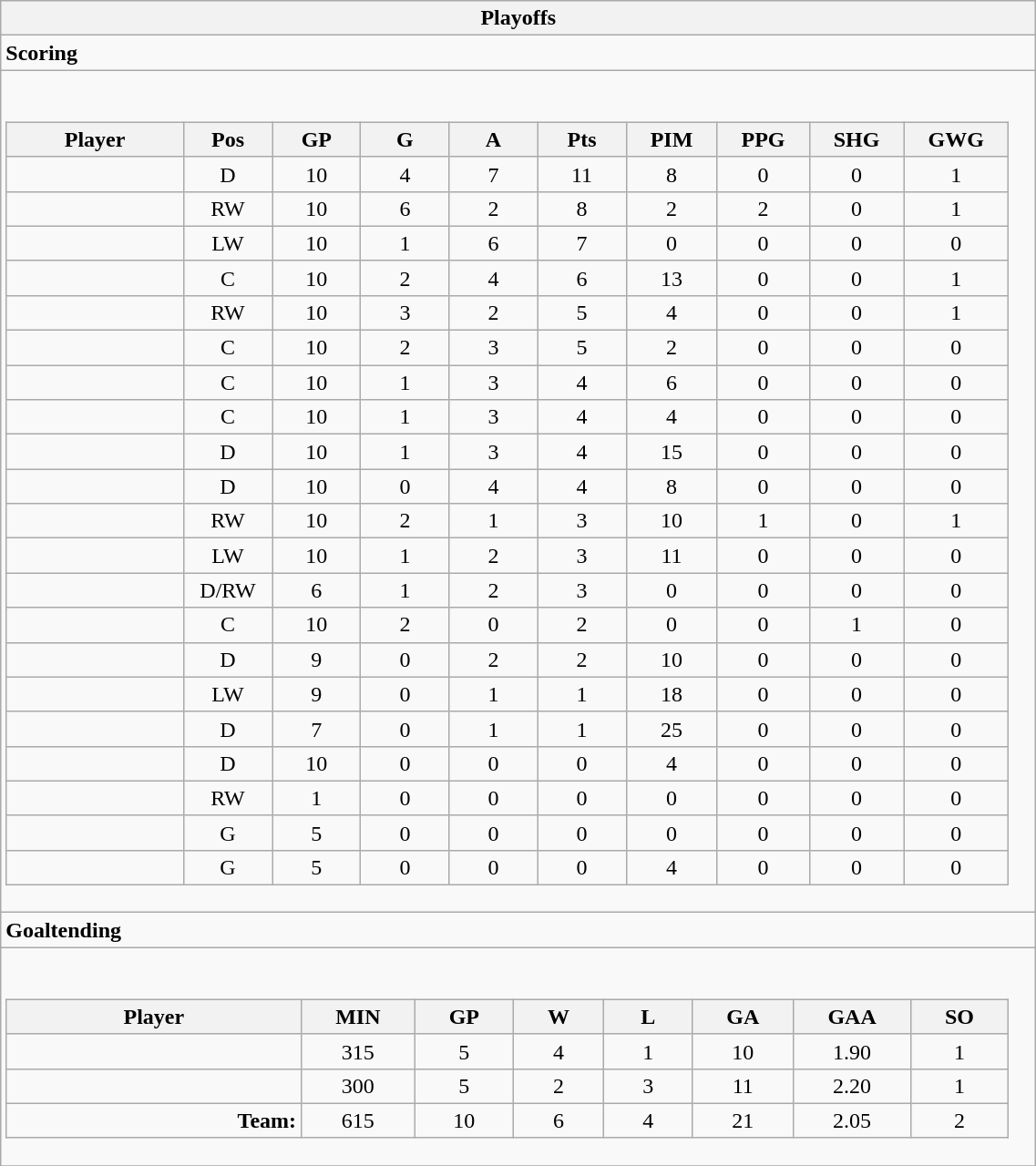<table class="wikitable collapsible " width="60%" border="1">
<tr>
<th>Playoffs</th>
</tr>
<tr>
<td class="tocccolors"><strong>Scoring</strong></td>
</tr>
<tr>
<td><br><table class="wikitable sortable">
<tr ALIGN="center">
<th bgcolor="#DDDDFF" width="10%">Player</th>
<th bgcolor="#DDDDFF" width="3%" title="Position">Pos</th>
<th bgcolor="#DDDDFF" width="5%" title="Games played">GP</th>
<th bgcolor="#DDDDFF" width="5%" title="Goals">G</th>
<th bgcolor="#DDDDFF" width="5%" title="Assists">A</th>
<th bgcolor="#DDDDFF" width="5%" title="Points">Pts</th>
<th bgcolor="#DDDDFF" width="5%" title="Penalties in Minutes">PIM</th>
<th bgcolor="#DDDDFF" width="5%" title="Power play goals">PPG</th>
<th bgcolor="#DDDDFF" width="5%" title="Short-handed goals">SHG</th>
<th bgcolor="#DDDDFF" width="5%" title="Game-winning goals">GWG</th>
</tr>
<tr align="center">
<td align="right"></td>
<td>D</td>
<td>10</td>
<td>4</td>
<td>7</td>
<td>11</td>
<td>8</td>
<td>0</td>
<td>0</td>
<td>1</td>
</tr>
<tr align="center">
<td align="right"></td>
<td>RW</td>
<td>10</td>
<td>6</td>
<td>2</td>
<td>8</td>
<td>2</td>
<td>2</td>
<td>0</td>
<td>1</td>
</tr>
<tr align="center">
<td align="right"></td>
<td>LW</td>
<td>10</td>
<td>1</td>
<td>6</td>
<td>7</td>
<td>0</td>
<td>0</td>
<td>0</td>
<td>0</td>
</tr>
<tr align="center">
<td align="right"></td>
<td>C</td>
<td>10</td>
<td>2</td>
<td>4</td>
<td>6</td>
<td>13</td>
<td>0</td>
<td>0</td>
<td>1</td>
</tr>
<tr align="center">
<td align="right"></td>
<td>RW</td>
<td>10</td>
<td>3</td>
<td>2</td>
<td>5</td>
<td>4</td>
<td>0</td>
<td>0</td>
<td>1</td>
</tr>
<tr align="center">
<td align="right"></td>
<td>C</td>
<td>10</td>
<td>2</td>
<td>3</td>
<td>5</td>
<td>2</td>
<td>0</td>
<td>0</td>
<td>0</td>
</tr>
<tr align="center">
<td align="right"></td>
<td>C</td>
<td>10</td>
<td>1</td>
<td>3</td>
<td>4</td>
<td>6</td>
<td>0</td>
<td>0</td>
<td>0</td>
</tr>
<tr align="center">
<td align="right"></td>
<td>C</td>
<td>10</td>
<td>1</td>
<td>3</td>
<td>4</td>
<td>4</td>
<td>0</td>
<td>0</td>
<td>0</td>
</tr>
<tr align="center">
<td align="right"></td>
<td>D</td>
<td>10</td>
<td>1</td>
<td>3</td>
<td>4</td>
<td>15</td>
<td>0</td>
<td>0</td>
<td>0</td>
</tr>
<tr align="center">
<td align="right"></td>
<td>D</td>
<td>10</td>
<td>0</td>
<td>4</td>
<td>4</td>
<td>8</td>
<td>0</td>
<td>0</td>
<td>0</td>
</tr>
<tr align="center">
<td align="right"></td>
<td>RW</td>
<td>10</td>
<td>2</td>
<td>1</td>
<td>3</td>
<td>10</td>
<td>1</td>
<td>0</td>
<td>1</td>
</tr>
<tr align="center">
<td align="right"></td>
<td>LW</td>
<td>10</td>
<td>1</td>
<td>2</td>
<td>3</td>
<td>11</td>
<td>0</td>
<td>0</td>
<td>0</td>
</tr>
<tr align="center">
<td align="right"></td>
<td>D/RW</td>
<td>6</td>
<td>1</td>
<td>2</td>
<td>3</td>
<td>0</td>
<td>0</td>
<td>0</td>
<td>0</td>
</tr>
<tr align="center">
<td align="right"></td>
<td>C</td>
<td>10</td>
<td>2</td>
<td>0</td>
<td>2</td>
<td>0</td>
<td>0</td>
<td>1</td>
<td>0</td>
</tr>
<tr align="center">
<td align="right"></td>
<td>D</td>
<td>9</td>
<td>0</td>
<td>2</td>
<td>2</td>
<td>10</td>
<td>0</td>
<td>0</td>
<td>0</td>
</tr>
<tr align="center">
<td align="right"></td>
<td>LW</td>
<td>9</td>
<td>0</td>
<td>1</td>
<td>1</td>
<td>18</td>
<td>0</td>
<td>0</td>
<td>0</td>
</tr>
<tr align="center">
<td align="right"></td>
<td>D</td>
<td>7</td>
<td>0</td>
<td>1</td>
<td>1</td>
<td>25</td>
<td>0</td>
<td>0</td>
<td>0</td>
</tr>
<tr align="center">
<td align="right"></td>
<td>D</td>
<td>10</td>
<td>0</td>
<td>0</td>
<td>0</td>
<td>4</td>
<td>0</td>
<td>0</td>
<td>0</td>
</tr>
<tr align="center">
<td align="right"></td>
<td>RW</td>
<td>1</td>
<td>0</td>
<td>0</td>
<td>0</td>
<td>0</td>
<td>0</td>
<td>0</td>
<td>0</td>
</tr>
<tr align="center">
<td align="right"></td>
<td>G</td>
<td>5</td>
<td>0</td>
<td>0</td>
<td>0</td>
<td>0</td>
<td>0</td>
<td>0</td>
<td>0</td>
</tr>
<tr align="center">
<td align="right"></td>
<td>G</td>
<td>5</td>
<td>0</td>
<td>0</td>
<td>0</td>
<td>4</td>
<td>0</td>
<td>0</td>
<td>0</td>
</tr>
</table>
</td>
</tr>
<tr>
<td class="toccolors"><strong>Goaltending</strong></td>
</tr>
<tr>
<td><br><table class="wikitable sortable">
<tr>
<th bgcolor="#DDDDFF" width="10%">Player</th>
<th width="3%" bgcolor="#DDDDFF" title="Minutes played">MIN</th>
<th width="3%" bgcolor="#DDDDFF" title="Games played in">GP</th>
<th width="3%" bgcolor="#DDDDFF" title="Wins">W</th>
<th width="3%" bgcolor="#DDDDFF"title="Losses">L</th>
<th width="3%" bgcolor="#DDDDFF" title="Goals against">GA</th>
<th width="3%" bgcolor="#DDDDFF" title="Goals against average">GAA</th>
<th width="3%" bgcolor="#DDDDFF" title="Shut-outs">SO</th>
</tr>
<tr align="center">
<td align="right"></td>
<td>315</td>
<td>5</td>
<td>4</td>
<td>1</td>
<td>10</td>
<td>1.90</td>
<td>1</td>
</tr>
<tr align="center">
<td align="right"></td>
<td>300</td>
<td>5</td>
<td>2</td>
<td>3</td>
<td>11</td>
<td>2.20</td>
<td>1</td>
</tr>
<tr align="center">
<td align="right"><strong>Team:</strong></td>
<td>615</td>
<td>10</td>
<td>6</td>
<td>4</td>
<td>21</td>
<td>2.05</td>
<td>2</td>
</tr>
</table>
</td>
</tr>
<tr>
</tr>
</table>
